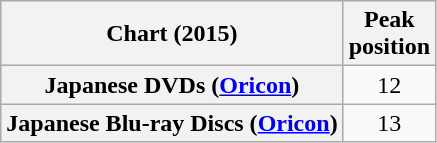<table class="wikitable sortable plainrowheaders" style="text-align:center">
<tr>
<th scope="col">Chart (2015)</th>
<th scope="col">Peak<br>position</th>
</tr>
<tr>
<th scope="row">Japanese DVDs (<a href='#'>Oricon</a>)</th>
<td>12</td>
</tr>
<tr>
<th scope="row">Japanese Blu-ray Discs (<a href='#'>Oricon</a>)</th>
<td>13</td>
</tr>
</table>
